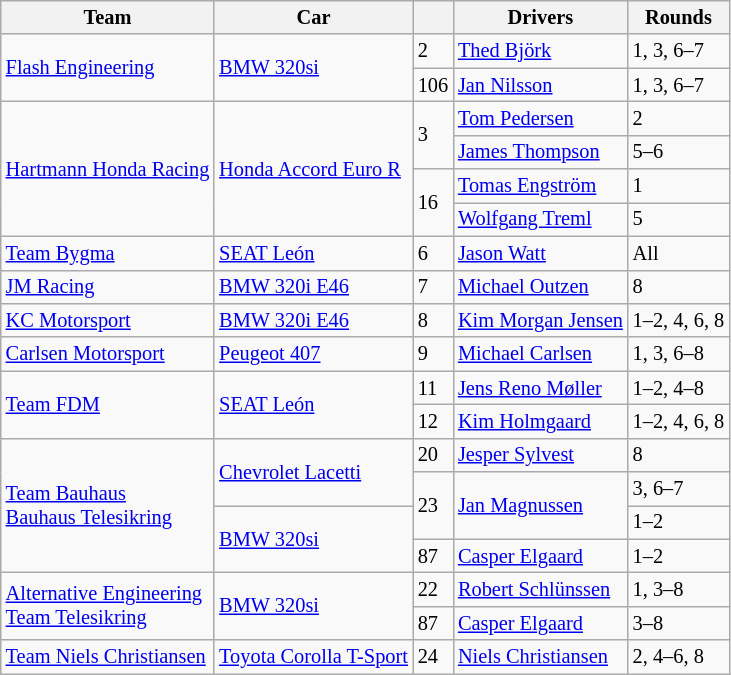<table class="wikitable" style="font-size: 85%;">
<tr>
<th>Team</th>
<th>Car</th>
<th></th>
<th>Drivers</th>
<th>Rounds</th>
</tr>
<tr>
<td rowspan="2"> <a href='#'>Flash Engineering</a></td>
<td rowspan="2"><a href='#'>BMW 320si</a></td>
<td>2</td>
<td> <a href='#'>Thed Björk</a></td>
<td>1, 3, 6–7</td>
</tr>
<tr>
<td>106</td>
<td> <a href='#'>Jan Nilsson</a></td>
<td>1, 3, 6–7</td>
</tr>
<tr>
<td rowspan="4"> <a href='#'>Hartmann Honda Racing</a></td>
<td rowspan="4"><a href='#'>Honda Accord Euro R</a></td>
<td rowspan=2>3</td>
<td> <a href='#'>Tom Pedersen</a></td>
<td>2</td>
</tr>
<tr>
<td> <a href='#'>James Thompson</a></td>
<td>5–6</td>
</tr>
<tr>
<td rowspan=2>16</td>
<td> <a href='#'>Tomas Engström</a></td>
<td>1</td>
</tr>
<tr>
<td> <a href='#'>Wolfgang Treml</a></td>
<td>5</td>
</tr>
<tr>
<td> <a href='#'>Team Bygma</a></td>
<td><a href='#'>SEAT León</a></td>
<td>6</td>
<td> <a href='#'>Jason Watt</a></td>
<td>All</td>
</tr>
<tr>
<td> <a href='#'>JM Racing</a></td>
<td><a href='#'>BMW 320i E46</a></td>
<td>7</td>
<td> <a href='#'>Michael Outzen</a></td>
<td>8</td>
</tr>
<tr>
<td> <a href='#'>KC Motorsport</a></td>
<td><a href='#'>BMW 320i E46</a></td>
<td>8</td>
<td> <a href='#'>Kim Morgan Jensen</a></td>
<td>1–2, 4, 6, 8</td>
</tr>
<tr>
<td> <a href='#'>Carlsen Motorsport</a></td>
<td><a href='#'>Peugeot 407</a></td>
<td>9</td>
<td> <a href='#'>Michael Carlsen</a></td>
<td>1, 3, 6–8</td>
</tr>
<tr>
<td rowspan="2"> <a href='#'>Team FDM</a></td>
<td rowspan="2"><a href='#'>SEAT León</a></td>
<td>11</td>
<td> <a href='#'>Jens Reno Møller</a></td>
<td>1–2, 4–8</td>
</tr>
<tr>
<td>12</td>
<td> <a href='#'>Kim Holmgaard</a></td>
<td>1–2, 4, 6, 8</td>
</tr>
<tr>
<td rowspan="4"> <a href='#'>Team Bauhaus</a> <br> <a href='#'>Bauhaus Telesikring</a></td>
<td rowspan="2"><a href='#'>Chevrolet Lacetti</a></td>
<td>20</td>
<td> <a href='#'>Jesper Sylvest</a></td>
<td>8</td>
</tr>
<tr>
<td rowspan=2>23</td>
<td rowspan="2"> <a href='#'>Jan Magnussen</a></td>
<td>3, 6–7</td>
</tr>
<tr>
<td rowspan="2"><a href='#'>BMW 320si</a></td>
<td>1–2</td>
</tr>
<tr>
<td>87</td>
<td> <a href='#'>Casper Elgaard</a></td>
<td>1–2</td>
</tr>
<tr>
<td rowspan="2"> <a href='#'>Alternative Engineering</a> <br> <a href='#'>Team Telesikring</a></td>
<td rowspan="2"><a href='#'>BMW 320si</a></td>
<td>22</td>
<td> <a href='#'>Robert Schlünssen</a></td>
<td>1, 3–8</td>
</tr>
<tr>
<td>87</td>
<td> <a href='#'>Casper Elgaard</a></td>
<td>3–8</td>
</tr>
<tr>
<td> <a href='#'>Team Niels Christiansen</a></td>
<td><a href='#'>Toyota Corolla T-Sport</a></td>
<td>24</td>
<td> <a href='#'>Niels Christiansen</a></td>
<td>2, 4–6, 8</td>
</tr>
</table>
